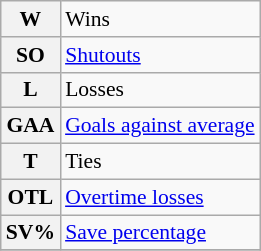<table class="wikitable" style="font-size:90%;">
<tr>
<th>W</th>
<td>Wins</td>
</tr>
<tr>
<th>SO</th>
<td><a href='#'>Shutouts</a></td>
</tr>
<tr>
<th>L</th>
<td>Losses</td>
</tr>
<tr>
<th>GAA</th>
<td><a href='#'>Goals against average</a></td>
</tr>
<tr>
<th>T</th>
<td>Ties</td>
</tr>
<tr>
<th>OTL </th>
<td><a href='#'>Overtime losses</a></td>
</tr>
<tr>
<th>SV%</th>
<td><a href='#'>Save percentage</a></td>
</tr>
<tr>
</tr>
</table>
